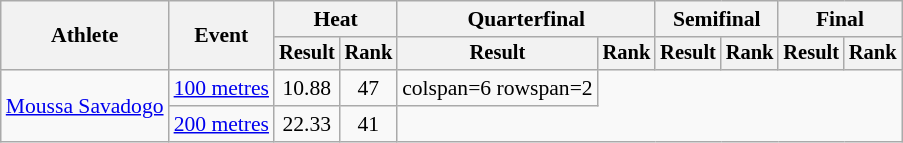<table class=wikitable style=font-size:90%>
<tr>
<th rowspan=2>Athlete</th>
<th rowspan=2>Event</th>
<th colspan=2>Heat</th>
<th colspan=2>Quarterfinal</th>
<th colspan=2>Semifinal</th>
<th colspan=2>Final</th>
</tr>
<tr style=font-size:95%>
<th>Result</th>
<th>Rank</th>
<th>Result</th>
<th>Rank</th>
<th>Result</th>
<th>Rank</th>
<th>Result</th>
<th>Rank</th>
</tr>
<tr align=center>
<td align=left rowspan=2><a href='#'>Moussa Savadogo</a></td>
<td align=left><a href='#'>100 metres</a></td>
<td>10.88</td>
<td>47</td>
<td>colspan=6 rowspan=2 </td>
</tr>
<tr align=center>
<td align=left><a href='#'>200 metres</a></td>
<td>22.33</td>
<td>41</td>
</tr>
</table>
